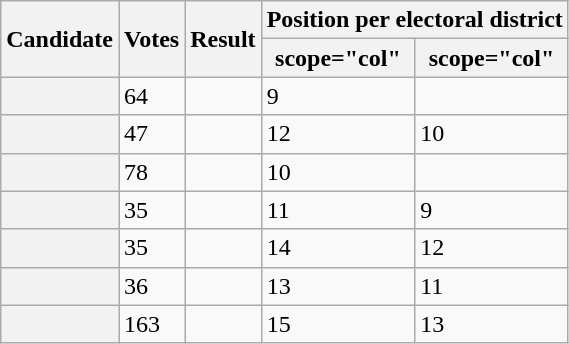<table class="wikitable sortable defaultright col3left">
<tr>
<th scope="col" rowspan="2">Candidate</th>
<th scope="col" rowspan="2">Votes</th>
<th scope="col" rowspan="2">Result</th>
<th scope="col" colspan="2">Position per electoral district</th>
</tr>
<tr>
<th>scope="col" </th>
<th>scope="col" </th>
</tr>
<tr>
<th scope="row"></th>
<td>64</td>
<td></td>
<td>9</td>
<td></td>
</tr>
<tr>
<th scope="row"></th>
<td>47</td>
<td></td>
<td>12</td>
<td>10</td>
</tr>
<tr>
<th scope="row"></th>
<td>78</td>
<td></td>
<td>10</td>
<td></td>
</tr>
<tr>
<th scope="row"></th>
<td>35</td>
<td></td>
<td>11</td>
<td>9</td>
</tr>
<tr>
<th scope="row"></th>
<td>35</td>
<td></td>
<td>14</td>
<td>12</td>
</tr>
<tr>
<th scope="row"></th>
<td>36</td>
<td></td>
<td>13</td>
<td>11</td>
</tr>
<tr>
<th scope="row"></th>
<td>163</td>
<td></td>
<td>15</td>
<td>13</td>
</tr>
</table>
